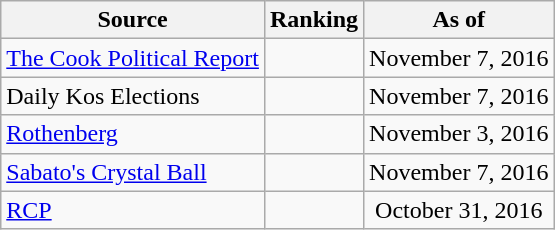<table class="wikitable" style="text-align:center">
<tr>
<th>Source</th>
<th>Ranking</th>
<th>As of</th>
</tr>
<tr>
<td align=left><a href='#'>The Cook Political Report</a></td>
<td></td>
<td>November 7, 2016</td>
</tr>
<tr>
<td align=left>Daily Kos Elections</td>
<td></td>
<td>November 7, 2016</td>
</tr>
<tr>
<td align=left><a href='#'>Rothenberg</a></td>
<td></td>
<td>November 3, 2016</td>
</tr>
<tr>
<td align=left><a href='#'>Sabato's Crystal Ball</a></td>
<td></td>
<td>November 7, 2016</td>
</tr>
<tr>
<td align="left"><a href='#'>RCP</a></td>
<td></td>
<td>October 31, 2016</td>
</tr>
</table>
